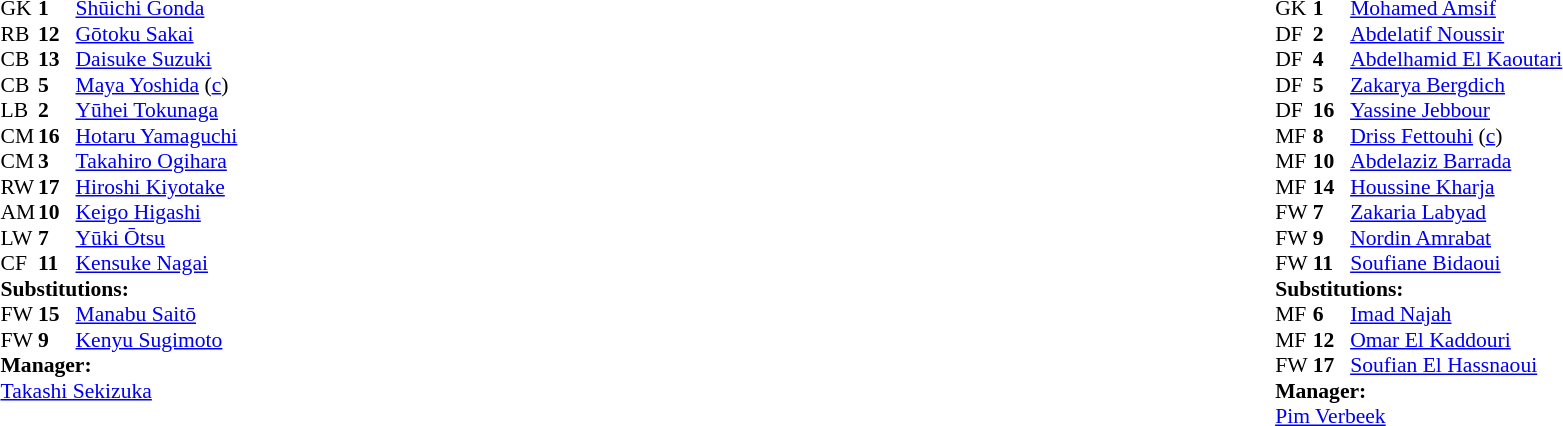<table width="100%">
<tr>
<td valign="top" width="50%"><br><table style="font-size: 90%" cellspacing="0" cellpadding="0">
<tr>
<th width=25></th>
<th width=25></th>
</tr>
<tr>
<td>GK</td>
<td><strong>1</strong></td>
<td><a href='#'>Shūichi Gonda</a></td>
</tr>
<tr>
<td>RB</td>
<td><strong>12</strong></td>
<td><a href='#'>Gōtoku Sakai</a></td>
</tr>
<tr>
<td>CB</td>
<td><strong>13</strong></td>
<td><a href='#'>Daisuke Suzuki</a></td>
</tr>
<tr>
<td>CB</td>
<td><strong>5</strong></td>
<td><a href='#'>Maya Yoshida</a> (<a href='#'>c</a>)</td>
</tr>
<tr>
<td>LB</td>
<td><strong>2</strong></td>
<td><a href='#'>Yūhei Tokunaga</a></td>
</tr>
<tr>
<td>CM</td>
<td><strong>16</strong></td>
<td><a href='#'>Hotaru Yamaguchi</a></td>
</tr>
<tr>
<td>CM</td>
<td><strong>3</strong></td>
<td><a href='#'>Takahiro Ogihara</a></td>
</tr>
<tr>
<td>RW</td>
<td><strong>17</strong></td>
<td><a href='#'>Hiroshi Kiyotake</a></td>
<td></td>
<td></td>
</tr>
<tr>
<td>AM</td>
<td><strong>10</strong></td>
<td><a href='#'>Keigo Higashi</a></td>
</tr>
<tr>
<td>LW</td>
<td><strong>7</strong></td>
<td><a href='#'>Yūki Ōtsu</a></td>
<td></td>
<td></td>
</tr>
<tr>
<td>CF</td>
<td><strong>11</strong></td>
<td><a href='#'>Kensuke Nagai</a></td>
</tr>
<tr>
<td colspan=3><strong>Substitutions:</strong></td>
</tr>
<tr>
<td>FW</td>
<td><strong>15</strong></td>
<td><a href='#'>Manabu Saitō</a></td>
<td></td>
<td></td>
</tr>
<tr>
<td>FW</td>
<td><strong>9</strong></td>
<td><a href='#'>Kenyu Sugimoto</a></td>
<td></td>
<td></td>
</tr>
<tr>
<td colspan=3><strong>Manager:</strong></td>
</tr>
<tr>
<td colspan=3><a href='#'>Takashi Sekizuka</a></td>
</tr>
</table>
</td>
<td valign="top"></td>
<td valign="top" width="50%"><br><table style="font-size: 90%" cellspacing="0" cellpadding="0" align="center">
<tr>
<th width=25></th>
<th width=25></th>
</tr>
<tr>
<td>GK</td>
<td><strong>1</strong></td>
<td><a href='#'>Mohamed Amsif</a></td>
</tr>
<tr>
<td>DF</td>
<td><strong>2</strong></td>
<td><a href='#'>Abdelatif Noussir</a></td>
<td></td>
</tr>
<tr>
<td>DF</td>
<td><strong>4</strong></td>
<td><a href='#'>Abdelhamid El Kaoutari</a></td>
</tr>
<tr>
<td>DF</td>
<td><strong>5</strong></td>
<td><a href='#'>Zakarya Bergdich</a></td>
</tr>
<tr>
<td>DF</td>
<td><strong>16</strong></td>
<td><a href='#'>Yassine Jebbour</a></td>
</tr>
<tr>
<td>MF</td>
<td><strong>8</strong></td>
<td><a href='#'>Driss Fettouhi</a> (<a href='#'>c</a>)</td>
<td></td>
<td></td>
</tr>
<tr>
<td>MF</td>
<td><strong>10</strong></td>
<td><a href='#'>Abdelaziz Barrada</a></td>
</tr>
<tr>
<td>MF</td>
<td><strong>14</strong></td>
<td><a href='#'>Houssine Kharja</a></td>
</tr>
<tr>
<td>FW</td>
<td><strong>7</strong></td>
<td><a href='#'>Zakaria Labyad</a></td>
</tr>
<tr>
<td>FW</td>
<td><strong>9</strong></td>
<td><a href='#'>Nordin Amrabat</a></td>
<td></td>
<td></td>
</tr>
<tr>
<td>FW</td>
<td><strong>11</strong></td>
<td><a href='#'>Soufiane Bidaoui</a></td>
<td></td>
<td></td>
</tr>
<tr>
<td colspan=3><strong>Substitutions:</strong></td>
</tr>
<tr>
<td>MF</td>
<td><strong>6</strong></td>
<td><a href='#'>Imad Najah</a></td>
<td></td>
<td></td>
</tr>
<tr>
<td>MF</td>
<td><strong>12</strong></td>
<td><a href='#'>Omar El Kaddouri</a></td>
<td></td>
<td></td>
</tr>
<tr>
<td>FW</td>
<td><strong>17</strong></td>
<td><a href='#'>Soufian El Hassnaoui</a></td>
<td></td>
<td></td>
</tr>
<tr>
<td colspan=3><strong>Manager:</strong></td>
</tr>
<tr>
<td colspan=3> <a href='#'>Pim Verbeek</a></td>
</tr>
</table>
</td>
</tr>
</table>
